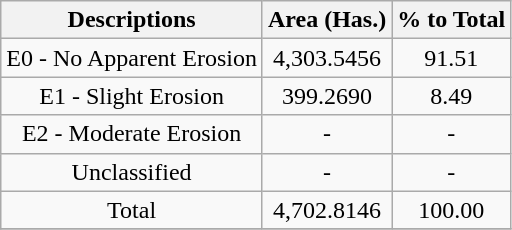<table class="wikitable" style="text-align:center">
<tr>
<th>Descriptions</th>
<th>Area (Has.)</th>
<th>% to Total</th>
</tr>
<tr>
<td>E0 - No Apparent Erosion</td>
<td>4,303.5456</td>
<td>91.51</td>
</tr>
<tr>
<td>E1 - Slight Erosion</td>
<td>399.2690</td>
<td>8.49</td>
</tr>
<tr>
<td>E2 - Moderate Erosion</td>
<td>-</td>
<td>-</td>
</tr>
<tr>
<td>Unclassified</td>
<td>-</td>
<td>-</td>
</tr>
<tr>
<td>Total</td>
<td>4,702.8146</td>
<td>100.00</td>
</tr>
<tr>
</tr>
</table>
